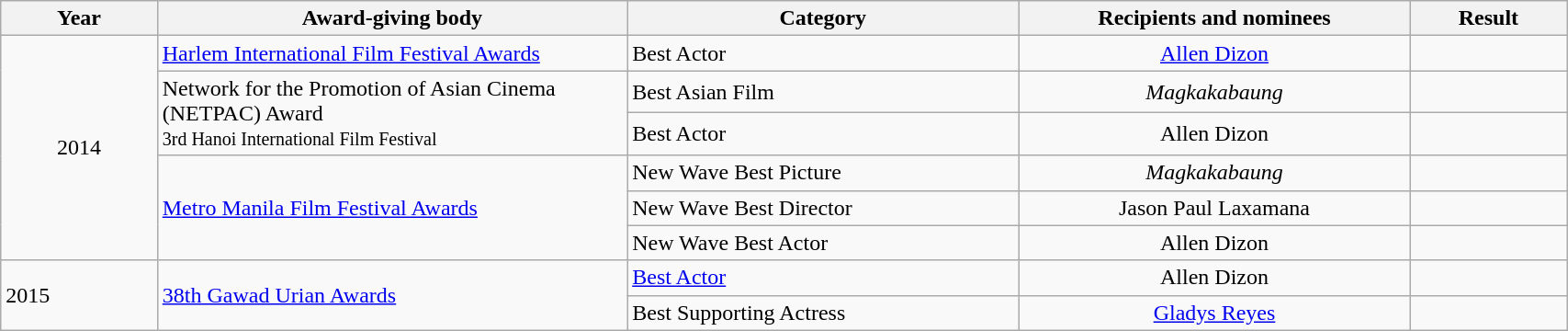<table | width="90%" class="wikitable sortable">
<tr>
<th width="10%">Year</th>
<th width="30%">Award-giving body</th>
<th width="25%">Category</th>
<th width="25%">Recipients and nominees</th>
<th width="10%">Result</th>
</tr>
<tr>
<td rowspan="6" align="center">2014</td>
<td align="left"><a href='#'>Harlem International Film Festival Awards</a></td>
<td align="left">Best Actor</td>
<td align="center"><a href='#'>Allen Dizon</a></td>
<td></td>
</tr>
<tr>
<td rowspan="2" align="left">Network for the Promotion of Asian Cinema (NETPAC) Award <br> <small>3rd Hanoi International Film Festival</small></td>
<td align="left">Best Asian Film</td>
<td align="center"><em>Magkakabaung</em></td>
<td></td>
</tr>
<tr>
<td>Best Actor</td>
<td align=center>Allen Dizon</td>
<td></td>
</tr>
<tr>
<td rowspan="3" align="left"><a href='#'>Metro Manila Film Festival Awards</a></td>
<td align="left">New Wave Best Picture</td>
<td align="center"><em>Magkakabaung</em></td>
<td></td>
</tr>
<tr>
<td>New Wave Best Director</td>
<td align=center>Jason Paul Laxamana</td>
<td></td>
</tr>
<tr>
<td>New Wave Best Actor</td>
<td align=center>Allen Dizon</td>
<td></td>
</tr>
<tr>
<td rowspan="2">2015</td>
<td rowspan="2" align="left"><a href='#'>38th Gawad Urian Awards</a></td>
<td><a href='#'>Best Actor</a></td>
<td align=center>Allen Dizon</td>
<td></td>
</tr>
<tr>
<td>Best Supporting Actress</td>
<td align=center><a href='#'>Gladys Reyes</a></td>
<td></td>
</tr>
</table>
